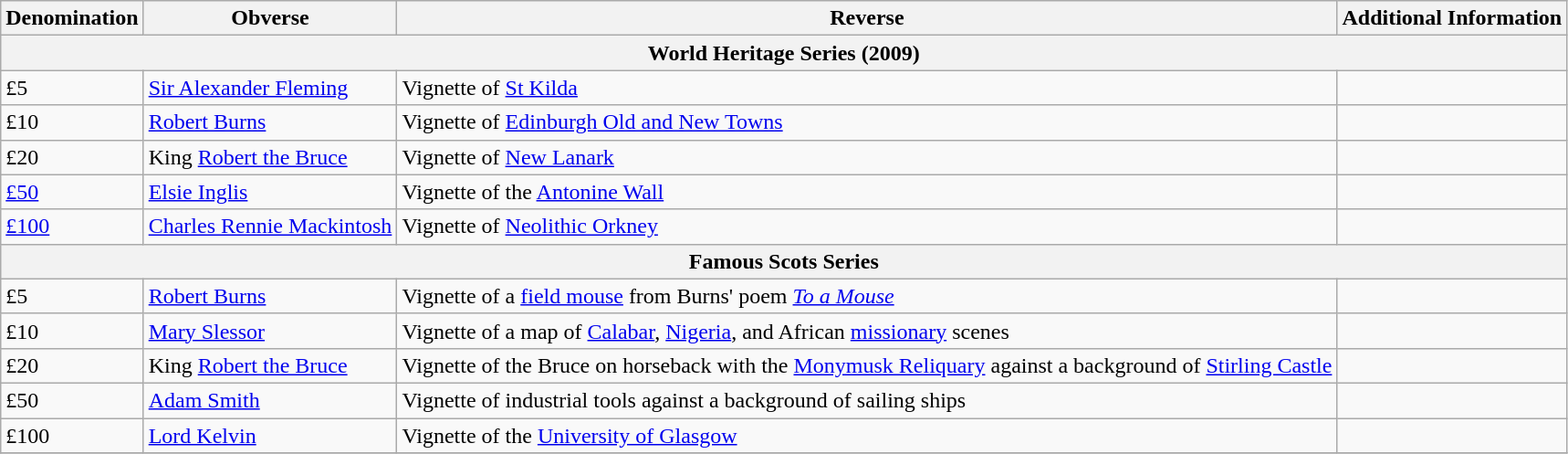<table class="wikitable">
<tr>
<th>Denomination</th>
<th>Obverse</th>
<th>Reverse</th>
<th>Additional Information</th>
</tr>
<tr>
<th colspan="4">World Heritage Series (2009)</th>
</tr>
<tr>
<td>£5</td>
<td><a href='#'>Sir Alexander Fleming</a></td>
<td>Vignette of <a href='#'>St Kilda</a></td>
<td></td>
</tr>
<tr>
<td>£10</td>
<td><a href='#'>Robert Burns</a></td>
<td>Vignette of <a href='#'>Edinburgh Old and New Towns</a></td>
<td></td>
</tr>
<tr>
<td>£20</td>
<td>King <a href='#'>Robert the Bruce</a></td>
<td>Vignette of <a href='#'>New Lanark</a></td>
<td></td>
</tr>
<tr>
<td><a href='#'>£50</a></td>
<td><a href='#'>Elsie Inglis</a></td>
<td>Vignette of the <a href='#'>Antonine Wall</a></td>
<td></td>
</tr>
<tr>
<td><a href='#'>£100</a></td>
<td><a href='#'>Charles Rennie Mackintosh</a></td>
<td>Vignette of <a href='#'>Neolithic Orkney</a></td>
<td></td>
</tr>
<tr>
<th colspan="4">Famous Scots Series</th>
</tr>
<tr>
<td>£5</td>
<td><a href='#'>Robert Burns</a></td>
<td>Vignette of a <a href='#'>field mouse</a> from Burns' poem <em><a href='#'>To a Mouse</a></em></td>
<td></td>
</tr>
<tr>
<td>£10</td>
<td><a href='#'>Mary Slessor</a></td>
<td>Vignette of a map of <a href='#'>Calabar</a>, <a href='#'>Nigeria</a>, and African <a href='#'>missionary</a> scenes</td>
<td></td>
</tr>
<tr>
<td>£20</td>
<td>King <a href='#'>Robert the Bruce</a></td>
<td>Vignette of the Bruce on horseback with the <a href='#'>Monymusk Reliquary</a> against a background of <a href='#'>Stirling Castle</a></td>
<td></td>
</tr>
<tr>
<td>£50</td>
<td><a href='#'>Adam Smith</a></td>
<td>Vignette of industrial tools against a background of sailing ships</td>
<td></td>
</tr>
<tr>
<td>£100</td>
<td><a href='#'>Lord Kelvin</a></td>
<td>Vignette of the <a href='#'>University of Glasgow</a></td>
<td></td>
</tr>
<tr>
</tr>
</table>
